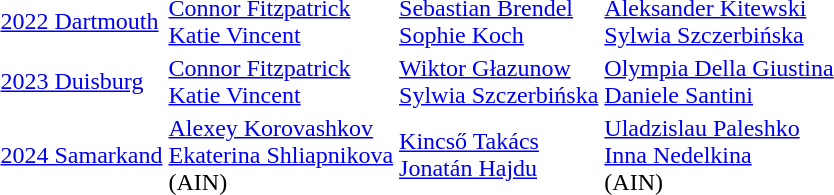<table>
<tr>
<td><a href='#'>2022 Dartmouth</a></td>
<td><a href='#'>Connor Fitzpatrick</a><br><a href='#'>Katie Vincent</a><br></td>
<td><a href='#'>Sebastian Brendel</a><br><a href='#'>Sophie Koch</a><br></td>
<td><a href='#'>Aleksander Kitewski</a><br><a href='#'>Sylwia Szczerbińska</a><br></td>
</tr>
<tr>
<td><a href='#'>2023 Duisburg</a></td>
<td><a href='#'>Connor Fitzpatrick</a><br><a href='#'>Katie Vincent</a><br></td>
<td><a href='#'>Wiktor Głazunow</a><br><a href='#'>Sylwia Szczerbińska</a><br></td>
<td><a href='#'>Olympia Della Giustina</a><br><a href='#'>Daniele Santini</a><br></td>
</tr>
<tr>
<td><a href='#'>2024 Samarkand</a></td>
<td><a href='#'>Alexey Korovashkov</a><br><a href='#'>Ekaterina Shliapnikova</a><br>(AIN)</td>
<td><a href='#'>Kincső Takács</a><br><a href='#'>Jonatán Hajdu</a><br></td>
<td><a href='#'>Uladzislau Paleshko</a><br><a href='#'>Inna Nedelkina</a><br>(AIN)</td>
</tr>
</table>
